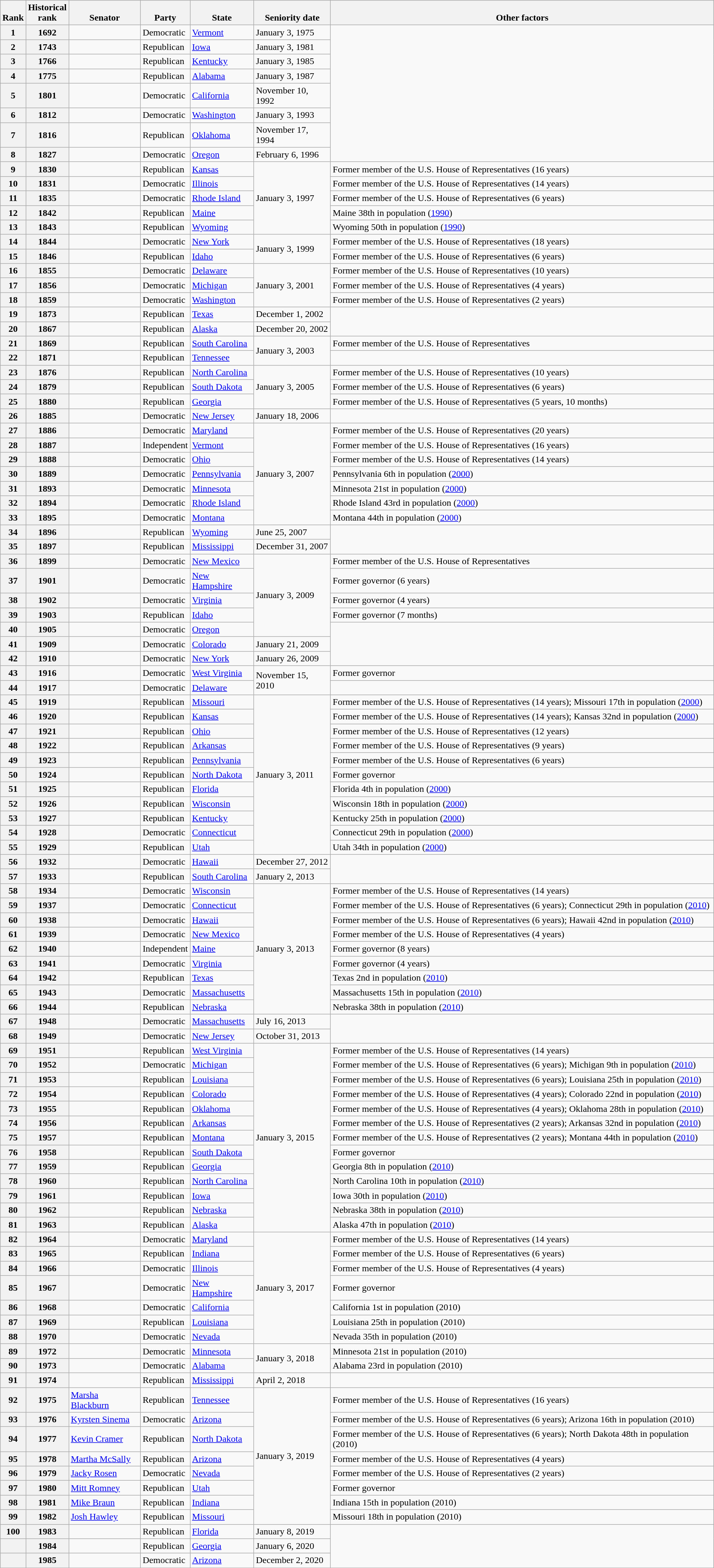<table class="wikitable sortable">
<tr valign=bottom>
<th>Rank</th>
<th>Historical<br>rank</th>
<th>Senator</th>
<th>Party</th>
<th>State</th>
<th>Seniority date</th>
<th>Other factors</th>
</tr>
<tr>
<th>1</th>
<th>1692</th>
<td></td>
<td>Democratic</td>
<td><a href='#'>Vermont</a></td>
<td>January 3, 1975</td>
<td rowspan=8> </td>
</tr>
<tr>
<th>2</th>
<th>1743</th>
<td></td>
<td>Republican</td>
<td><a href='#'>Iowa</a></td>
<td>January 3, 1981</td>
</tr>
<tr>
<th>3</th>
<th>1766</th>
<td></td>
<td>Republican</td>
<td><a href='#'>Kentucky</a></td>
<td>January 3, 1985</td>
</tr>
<tr>
<th>4</th>
<th>1775</th>
<td></td>
<td>Republican</td>
<td><a href='#'>Alabama</a></td>
<td>January 3, 1987</td>
</tr>
<tr>
<th>5</th>
<th>1801</th>
<td></td>
<td>Democratic</td>
<td><a href='#'>California</a></td>
<td>November 10, 1992</td>
</tr>
<tr>
<th>6</th>
<th>1812</th>
<td></td>
<td>Democratic</td>
<td><a href='#'>Washington</a></td>
<td>January 3, 1993</td>
</tr>
<tr>
<th>7</th>
<th>1816</th>
<td></td>
<td>Republican</td>
<td><a href='#'>Oklahoma</a></td>
<td>November 17, 1994</td>
</tr>
<tr>
<th>8</th>
<th>1827</th>
<td></td>
<td>Democratic</td>
<td><a href='#'>Oregon</a></td>
<td>February 6, 1996</td>
</tr>
<tr>
<th>9</th>
<th>1830</th>
<td></td>
<td>Republican</td>
<td><a href='#'>Kansas</a></td>
<td rowspan=5>January 3, 1997</td>
<td>Former member of the U.S. House of Representatives (16 years)</td>
</tr>
<tr>
<th>10</th>
<th>1831</th>
<td></td>
<td>Democratic</td>
<td><a href='#'>Illinois</a></td>
<td>Former member of the U.S. House of Representatives (14 years)</td>
</tr>
<tr>
<th>11</th>
<th>1835</th>
<td></td>
<td>Democratic</td>
<td><a href='#'>Rhode Island</a></td>
<td>Former member of the U.S. House of Representatives (6 years)</td>
</tr>
<tr>
<th>12</th>
<th>1842</th>
<td></td>
<td>Republican</td>
<td><a href='#'>Maine</a></td>
<td>Maine 38th in population (<a href='#'>1990</a>)</td>
</tr>
<tr>
<th>13</th>
<th>1843</th>
<td></td>
<td>Republican</td>
<td><a href='#'>Wyoming</a></td>
<td>Wyoming 50th in population (<a href='#'>1990</a>)</td>
</tr>
<tr>
<th>14</th>
<th>1844</th>
<td></td>
<td>Democratic</td>
<td><a href='#'>New York</a></td>
<td rowspan=2>January 3, 1999</td>
<td>Former member of the U.S. House of Representatives (18 years)</td>
</tr>
<tr>
<th>15</th>
<th>1846</th>
<td></td>
<td>Republican</td>
<td><a href='#'>Idaho</a></td>
<td>Former member of the U.S. House of Representatives (6 years)</td>
</tr>
<tr>
<th>16</th>
<th>1855</th>
<td></td>
<td>Democratic</td>
<td><a href='#'>Delaware</a></td>
<td rowspan=3>January 3, 2001</td>
<td>Former member of the U.S. House of Representatives (10 years)</td>
</tr>
<tr>
<th>17</th>
<th>1856</th>
<td></td>
<td>Democratic</td>
<td><a href='#'>Michigan</a></td>
<td>Former member of the U.S. House of Representatives (4 years)</td>
</tr>
<tr>
<th>18</th>
<th>1859</th>
<td></td>
<td>Democratic</td>
<td><a href='#'>Washington</a></td>
<td>Former member of the U.S. House of Representatives (2 years)</td>
</tr>
<tr>
<th>19</th>
<th>1873</th>
<td></td>
<td>Republican</td>
<td><a href='#'>Texas</a></td>
<td>December 1, 2002</td>
<td rowspan=2> </td>
</tr>
<tr>
<th>20</th>
<th>1867</th>
<td></td>
<td>Republican</td>
<td><a href='#'>Alaska</a></td>
<td>December 20, 2002</td>
</tr>
<tr>
<th>21</th>
<th>1869</th>
<td></td>
<td>Republican</td>
<td><a href='#'>South Carolina</a></td>
<td rowspan=2>January 3, 2003</td>
<td>Former member of the U.S. House of Representatives</td>
</tr>
<tr>
<th>22</th>
<th>1871</th>
<td></td>
<td>Republican</td>
<td><a href='#'>Tennessee</a></td>
<td></td>
</tr>
<tr>
<th>23</th>
<th>1876</th>
<td></td>
<td>Republican</td>
<td><a href='#'>North Carolina</a></td>
<td rowspan=3>January 3, 2005</td>
<td>Former member of the U.S. House of Representatives (10 years)</td>
</tr>
<tr>
<th>24</th>
<th>1879</th>
<td></td>
<td>Republican</td>
<td><a href='#'>South Dakota</a></td>
<td>Former member of the U.S. House of Representatives (6 years)</td>
</tr>
<tr>
<th>25</th>
<th>1880</th>
<td></td>
<td>Republican</td>
<td><a href='#'>Georgia</a></td>
<td>Former member of the U.S. House of Representatives (5 years, 10 months)</td>
</tr>
<tr>
<th>26</th>
<th>1885</th>
<td></td>
<td>Democratic</td>
<td><a href='#'>New Jersey</a></td>
<td>January 18, 2006</td>
<td> </td>
</tr>
<tr>
<th>27</th>
<th>1886</th>
<td></td>
<td>Democratic</td>
<td><a href='#'>Maryland</a></td>
<td rowspan=7>January 3, 2007</td>
<td>Former member of the U.S. House of Representatives (20 years)</td>
</tr>
<tr>
<th>28</th>
<th>1887</th>
<td></td>
<td>Independent</td>
<td><a href='#'>Vermont</a></td>
<td>Former member of the U.S. House of Representatives (16 years)</td>
</tr>
<tr>
<th>29</th>
<th>1888</th>
<td></td>
<td>Democratic</td>
<td><a href='#'>Ohio</a></td>
<td>Former member of the U.S. House of Representatives (14 years)</td>
</tr>
<tr>
<th>30</th>
<th>1889</th>
<td></td>
<td>Democratic</td>
<td><a href='#'>Pennsylvania</a></td>
<td>Pennsylvania 6th in population (<a href='#'>2000</a>)</td>
</tr>
<tr>
<th>31</th>
<th>1893</th>
<td></td>
<td>Democratic</td>
<td><a href='#'>Minnesota</a></td>
<td>Minnesota 21st in population (<a href='#'>2000</a>)</td>
</tr>
<tr>
<th>32</th>
<th>1894</th>
<td></td>
<td>Democratic</td>
<td><a href='#'>Rhode Island</a></td>
<td>Rhode Island 43rd in population (<a href='#'>2000</a>)</td>
</tr>
<tr>
<th>33</th>
<th>1895</th>
<td></td>
<td>Democratic</td>
<td><a href='#'>Montana</a></td>
<td>Montana 44th in population (<a href='#'>2000</a>)</td>
</tr>
<tr>
<th>34</th>
<th>1896</th>
<td></td>
<td>Republican</td>
<td><a href='#'>Wyoming</a></td>
<td>June 25, 2007</td>
<td rowspan=2> </td>
</tr>
<tr>
<th>35</th>
<th>1897</th>
<td></td>
<td>Republican</td>
<td><a href='#'>Mississippi</a></td>
<td>December 31, 2007</td>
</tr>
<tr>
<th>36</th>
<th>1899</th>
<td></td>
<td>Democratic</td>
<td><a href='#'>New Mexico</a></td>
<td rowspan=5>January 3, 2009</td>
<td>Former member of the U.S. House of Representatives</td>
</tr>
<tr>
<th>37</th>
<th>1901</th>
<td></td>
<td>Democratic</td>
<td><a href='#'>New Hampshire</a></td>
<td>Former governor (6 years)</td>
</tr>
<tr>
<th>38</th>
<th>1902</th>
<td></td>
<td>Democratic</td>
<td><a href='#'>Virginia</a></td>
<td>Former governor (4 years)</td>
</tr>
<tr>
<th>39</th>
<th>1903</th>
<td></td>
<td>Republican</td>
<td><a href='#'>Idaho</a></td>
<td>Former governor (7 months)</td>
</tr>
<tr>
<th>40</th>
<th>1905</th>
<td></td>
<td>Democratic</td>
<td><a href='#'>Oregon</a></td>
<td rowspan=3> </td>
</tr>
<tr>
<th>41</th>
<th>1909</th>
<td></td>
<td>Democratic</td>
<td><a href='#'>Colorado</a></td>
<td>January 21, 2009</td>
</tr>
<tr>
<th>42</th>
<th>1910</th>
<td></td>
<td>Democratic</td>
<td><a href='#'>New York</a></td>
<td>January 26, 2009</td>
</tr>
<tr>
<th>43</th>
<th>1916</th>
<td></td>
<td>Democratic</td>
<td><a href='#'>West Virginia</a></td>
<td rowspan=2>November 15, 2010</td>
<td>Former governor</td>
</tr>
<tr>
<th>44</th>
<th>1917</th>
<td></td>
<td>Democratic</td>
<td><a href='#'>Delaware</a></td>
<td> </td>
</tr>
<tr>
<th>45</th>
<th>1919</th>
<td></td>
<td>Republican</td>
<td><a href='#'>Missouri</a></td>
<td rowspan=11>January 3, 2011</td>
<td>Former member of the U.S. House of Representatives (14 years); Missouri 17th in population (<a href='#'>2000</a>)</td>
</tr>
<tr>
<th>46</th>
<th>1920</th>
<td></td>
<td>Republican</td>
<td><a href='#'>Kansas</a></td>
<td>Former member of the U.S. House of Representatives (14 years); Kansas 32nd in population (<a href='#'>2000</a>)</td>
</tr>
<tr>
<th>47</th>
<th>1921</th>
<td></td>
<td>Republican</td>
<td><a href='#'>Ohio</a></td>
<td>Former member of the U.S. House of Representatives (12 years)</td>
</tr>
<tr>
<th>48</th>
<th>1922</th>
<td></td>
<td>Republican</td>
<td><a href='#'>Arkansas</a></td>
<td>Former member of the U.S. House of Representatives (9 years)</td>
</tr>
<tr>
<th>49</th>
<th>1923</th>
<td></td>
<td>Republican</td>
<td><a href='#'>Pennsylvania</a></td>
<td>Former member of the U.S. House of Representatives (6 years)</td>
</tr>
<tr>
<th>50</th>
<th>1924</th>
<td></td>
<td>Republican</td>
<td><a href='#'>North Dakota</a></td>
<td>Former governor</td>
</tr>
<tr>
<th>51</th>
<th>1925</th>
<td></td>
<td>Republican</td>
<td><a href='#'>Florida</a></td>
<td>Florida 4th in population (<a href='#'>2000</a>)</td>
</tr>
<tr>
<th>52</th>
<th>1926</th>
<td></td>
<td>Republican</td>
<td><a href='#'>Wisconsin</a></td>
<td>Wisconsin 18th in population (<a href='#'>2000</a>)</td>
</tr>
<tr>
<th>53</th>
<th>1927</th>
<td></td>
<td>Republican</td>
<td><a href='#'>Kentucky</a></td>
<td>Kentucky 25th in population (<a href='#'>2000</a>)</td>
</tr>
<tr>
<th>54</th>
<th>1928</th>
<td></td>
<td>Democratic</td>
<td><a href='#'>Connecticut</a></td>
<td>Connecticut 29th in population (<a href='#'>2000</a>)</td>
</tr>
<tr>
<th>55</th>
<th>1929</th>
<td></td>
<td>Republican</td>
<td><a href='#'>Utah</a></td>
<td>Utah 34th in population (<a href='#'>2000</a>)</td>
</tr>
<tr>
<th>56</th>
<th>1932</th>
<td></td>
<td>Democratic</td>
<td><a href='#'>Hawaii</a></td>
<td>December 27, 2012</td>
<td rowspan=2> </td>
</tr>
<tr>
<th>57</th>
<th>1933</th>
<td></td>
<td>Republican</td>
<td><a href='#'>South Carolina</a></td>
<td>January 2, 2013</td>
</tr>
<tr>
<th>58</th>
<th>1934</th>
<td></td>
<td>Democratic</td>
<td><a href='#'>Wisconsin</a></td>
<td rowspan=9>January 3, 2013</td>
<td>Former member of the U.S. House of Representatives (14 years)</td>
</tr>
<tr>
<th>59</th>
<th>1937</th>
<td></td>
<td>Democratic</td>
<td><a href='#'>Connecticut</a></td>
<td>Former member of the U.S. House of Representatives (6 years); Connecticut 29th in population (<a href='#'>2010</a>)</td>
</tr>
<tr>
<th>60</th>
<th>1938</th>
<td></td>
<td>Democratic</td>
<td><a href='#'>Hawaii</a></td>
<td>Former member of the U.S. House of Representatives (6 years); Hawaii 42nd in population (<a href='#'>2010</a>)</td>
</tr>
<tr>
<th>61</th>
<th>1939</th>
<td></td>
<td>Democratic</td>
<td><a href='#'>New Mexico</a></td>
<td>Former member of the U.S. House of Representatives (4 years)</td>
</tr>
<tr>
<th>62</th>
<th>1940</th>
<td></td>
<td>Independent</td>
<td><a href='#'>Maine</a></td>
<td>Former governor (8 years)</td>
</tr>
<tr>
<th>63</th>
<th>1941</th>
<td></td>
<td>Democratic</td>
<td><a href='#'>Virginia</a></td>
<td>Former governor (4 years)</td>
</tr>
<tr>
<th>64</th>
<th>1942</th>
<td></td>
<td>Republican</td>
<td><a href='#'>Texas</a></td>
<td>Texas 2nd in population (<a href='#'>2010</a>)</td>
</tr>
<tr>
<th>65</th>
<th>1943</th>
<td></td>
<td>Democratic</td>
<td><a href='#'>Massachusetts</a></td>
<td>Massachusetts 15th in population (<a href='#'>2010</a>)</td>
</tr>
<tr>
<th>66</th>
<th>1944</th>
<td></td>
<td>Republican</td>
<td><a href='#'>Nebraska</a></td>
<td>Nebraska 38th in population (<a href='#'>2010</a>)</td>
</tr>
<tr>
<th>67</th>
<th>1948</th>
<td></td>
<td>Democratic</td>
<td><a href='#'>Massachusetts</a></td>
<td>July 16, 2013</td>
<td rowspan=2> </td>
</tr>
<tr>
<th>68</th>
<th>1949</th>
<td></td>
<td>Democratic</td>
<td><a href='#'>New Jersey</a></td>
<td>October 31, 2013</td>
</tr>
<tr>
<th>69</th>
<th>1951</th>
<td></td>
<td>Republican</td>
<td><a href='#'>West Virginia</a></td>
<td rowspan=13>January 3, 2015</td>
<td>Former member of the U.S. House of Representatives (14 years)</td>
</tr>
<tr>
<th>70</th>
<th>1952</th>
<td></td>
<td>Democratic</td>
<td><a href='#'>Michigan</a></td>
<td>Former member of the U.S. House of Representatives (6 years); Michigan 9th in population (<a href='#'>2010</a>)</td>
</tr>
<tr>
<th>71</th>
<th>1953</th>
<td></td>
<td>Republican</td>
<td><a href='#'>Louisiana</a></td>
<td>Former member of the U.S. House of Representatives (6 years); Louisiana 25th in population (<a href='#'>2010</a>)</td>
</tr>
<tr>
<th>72</th>
<th>1954</th>
<td></td>
<td>Republican</td>
<td><a href='#'>Colorado</a></td>
<td>Former member of the U.S. House of Representatives (4 years); Colorado 22nd in population (<a href='#'>2010</a>)</td>
</tr>
<tr>
<th>73</th>
<th>1955</th>
<td></td>
<td>Republican</td>
<td><a href='#'>Oklahoma</a></td>
<td>Former member of the U.S. House of Representatives (4 years); Oklahoma 28th in population (<a href='#'>2010</a>)</td>
</tr>
<tr>
<th>74</th>
<th>1956</th>
<td></td>
<td>Republican</td>
<td><a href='#'>Arkansas</a></td>
<td>Former member of the U.S. House of Representatives (2 years); Arkansas 32nd in population (<a href='#'>2010</a>)</td>
</tr>
<tr>
<th>75</th>
<th>1957</th>
<td></td>
<td>Republican</td>
<td><a href='#'>Montana</a></td>
<td>Former member of the U.S. House of Representatives (2 years); Montana 44th in population (<a href='#'>2010</a>)</td>
</tr>
<tr>
<th>76</th>
<th>1958</th>
<td></td>
<td>Republican</td>
<td><a href='#'>South Dakota</a></td>
<td>Former governor</td>
</tr>
<tr>
<th>77</th>
<th>1959</th>
<td></td>
<td>Republican</td>
<td><a href='#'>Georgia</a></td>
<td>Georgia 8th in population (<a href='#'>2010</a>)</td>
</tr>
<tr>
<th>78</th>
<th>1960</th>
<td></td>
<td>Republican</td>
<td><a href='#'>North Carolina</a></td>
<td>North Carolina 10th in population (<a href='#'>2010</a>)</td>
</tr>
<tr>
<th>79</th>
<th>1961</th>
<td></td>
<td>Republican</td>
<td><a href='#'>Iowa</a></td>
<td>Iowa 30th in population (<a href='#'>2010</a>)</td>
</tr>
<tr>
<th>80</th>
<th>1962</th>
<td></td>
<td>Republican</td>
<td><a href='#'>Nebraska</a></td>
<td>Nebraska 38th in population (<a href='#'>2010</a>)</td>
</tr>
<tr>
<th>81</th>
<th>1963</th>
<td></td>
<td>Republican</td>
<td><a href='#'>Alaska</a></td>
<td>Alaska 47th in population (<a href='#'>2010</a>)</td>
</tr>
<tr>
<th>82</th>
<th>1964</th>
<td></td>
<td>Democratic</td>
<td><a href='#'>Maryland</a></td>
<td rowspan=7>January 3, 2017</td>
<td>Former member of the U.S. House of Representatives (14 years)</td>
</tr>
<tr>
<th>83</th>
<th>1965</th>
<td></td>
<td>Republican</td>
<td><a href='#'>Indiana</a></td>
<td>Former member of the U.S. House of Representatives (6 years)</td>
</tr>
<tr>
<th>84</th>
<th>1966</th>
<td></td>
<td>Democratic</td>
<td><a href='#'>Illinois</a></td>
<td>Former member of the U.S. House of Representatives (4 years)</td>
</tr>
<tr>
<th>85</th>
<th>1967</th>
<td></td>
<td>Democratic</td>
<td><a href='#'>New Hampshire</a></td>
<td>Former governor</td>
</tr>
<tr>
<th>86</th>
<th>1968</th>
<td></td>
<td>Democratic</td>
<td><a href='#'>California</a></td>
<td>California 1st in population (2010)</td>
</tr>
<tr>
<th>87</th>
<th>1969</th>
<td></td>
<td>Republican</td>
<td><a href='#'>Louisiana</a></td>
<td>Louisiana 25th in population (2010)</td>
</tr>
<tr>
<th>88</th>
<th>1970</th>
<td></td>
<td>Democratic</td>
<td><a href='#'>Nevada</a></td>
<td>Nevada 35th in population (2010)</td>
</tr>
<tr>
<th>89</th>
<th>1972</th>
<td></td>
<td>Democratic</td>
<td><a href='#'>Minnesota</a></td>
<td rowspan=2>January 3, 2018</td>
<td>Minnesota 21st in population (2010)</td>
</tr>
<tr>
<th>90</th>
<th>1973</th>
<td></td>
<td>Democratic</td>
<td><a href='#'>Alabama</a></td>
<td>Alabama 23rd in population (2010)</td>
</tr>
<tr>
<th>91</th>
<th>1974</th>
<td></td>
<td>Republican</td>
<td><a href='#'>Mississippi</a></td>
<td>April 2, 2018</td>
<td></td>
</tr>
<tr>
<th>92</th>
<th>1975</th>
<td data-sort-value="Blackburn Marsha"><a href='#'>Marsha Blackburn</a></td>
<td>Republican</td>
<td><a href='#'>Tennessee</a></td>
<td rowspan=8>January 3, 2019</td>
<td>Former member of the U.S. House of Representatives (16 years)</td>
</tr>
<tr>
<th>93</th>
<th>1976</th>
<td data-sort-value="Sinema Kyrsten"><a href='#'>Kyrsten Sinema</a></td>
<td>Democratic</td>
<td><a href='#'>Arizona</a></td>
<td>Former member of the U.S. House of Representatives (6 years); Arizona 16th in population (2010)</td>
</tr>
<tr>
<th>94</th>
<th>1977</th>
<td data-sort-value="Cramer Kevin"><a href='#'>Kevin Cramer</a></td>
<td>Republican</td>
<td><a href='#'>North Dakota</a></td>
<td>Former member of the U.S. House of Representatives (6 years); North Dakota 48th in population (2010)</td>
</tr>
<tr>
<th>95</th>
<th>1978</th>
<td data-sort-value="McSally Martha"><a href='#'>Martha McSally</a></td>
<td>Republican</td>
<td><a href='#'>Arizona</a></td>
<td>Former member of the U.S. House of Representatives (4 years)</td>
</tr>
<tr>
<th>96</th>
<th>1979</th>
<td data-sort-value="Rosen Jacky"><a href='#'>Jacky Rosen</a></td>
<td>Democratic</td>
<td><a href='#'>Nevada</a></td>
<td>Former member of the U.S. House of Representatives (2 years)</td>
</tr>
<tr>
<th>97</th>
<th>1980</th>
<td data-sort-value="Romney Mitt"><a href='#'>Mitt Romney</a></td>
<td>Republican</td>
<td><a href='#'>Utah</a></td>
<td>Former governor</td>
</tr>
<tr>
<th>98</th>
<th>1981</th>
<td data-sort-value="Braun Mike"><a href='#'>Mike Braun</a></td>
<td>Republican</td>
<td><a href='#'>Indiana</a></td>
<td>Indiana 15th in population (2010)</td>
</tr>
<tr>
<th>99</th>
<th>1982</th>
<td data-sort-value="Hawley Josh"><a href='#'>Josh Hawley</a></td>
<td>Republican</td>
<td><a href='#'>Missouri</a></td>
<td>Missouri 18th in population (2010)</td>
</tr>
<tr>
<th>100</th>
<th>1983</th>
<td></td>
<td>Republican</td>
<td><a href='#'>Florida</a></td>
<td>January 8, 2019</td>
<td rowspan=3> </td>
</tr>
<tr>
<th></th>
<th>1984</th>
<td></td>
<td>Republican</td>
<td><a href='#'>Georgia</a></td>
<td>January 6, 2020</td>
</tr>
<tr>
<th></th>
<th>1985</th>
<td></td>
<td>Democratic</td>
<td><a href='#'>Arizona</a></td>
<td>December 2, 2020</td>
</tr>
</table>
